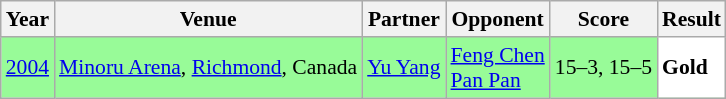<table class="sortable wikitable" style="font-size: 90%;">
<tr>
<th>Year</th>
<th>Venue</th>
<th>Partner</th>
<th>Opponent</th>
<th>Score</th>
<th>Result</th>
</tr>
<tr style="background:#98FB98">
<td align="center"><a href='#'>2004</a></td>
<td align="left"><a href='#'>Minoru Arena</a>, <a href='#'>Richmond</a>, Canada</td>
<td align="left"> <a href='#'>Yu Yang</a></td>
<td align="left"> <a href='#'>Feng Chen</a><br> <a href='#'>Pan Pan</a></td>
<td align="left">15–3, 15–5</td>
<td style="text-align:left; background:white"> <strong>Gold</strong></td>
</tr>
</table>
